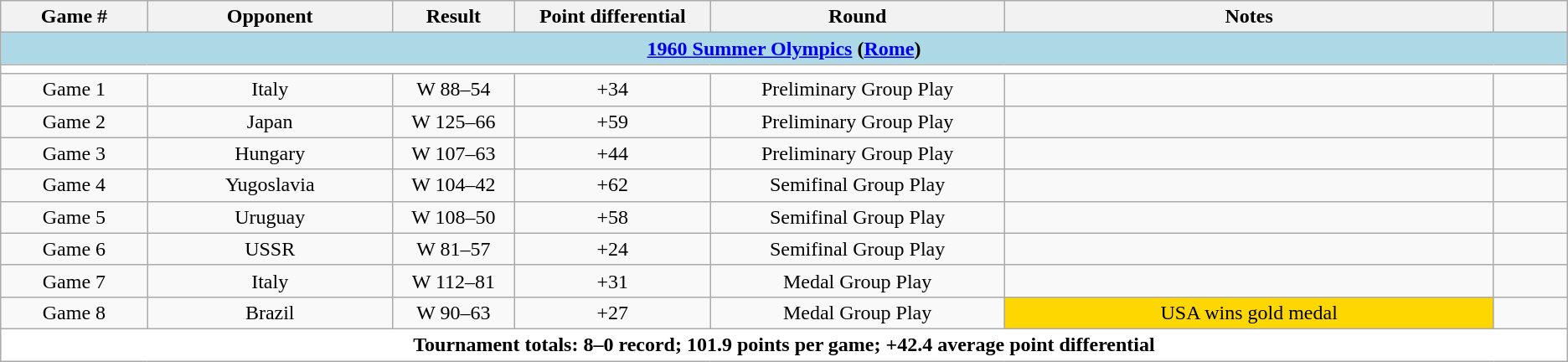<table class="wikitable">
<tr>
<th width=6%>Game #</th>
<th width=10%>Opponent</th>
<th width=05%>Result</th>
<th width=8%>Point differential</th>
<th width=12%>Round</th>
<th width=20%>Notes</th>
<th width=3%></th>
</tr>
<tr>
<td colspan="7"  style="text-align:center; background:lightblue;"><span><strong><a href='#'>1960 Summer Olympics</a> (<a href='#'>Rome</a>)</strong></span></td>
</tr>
<tr>
<td colspan="7"  style="text-align:center; background:white;"></td>
</tr>
<tr>
<td align=center>Game 1</td>
<td align=center>Italy</td>
<td align=center>W 88–54</td>
<td align=center>+34</td>
<td align=center>Preliminary Group Play</td>
<td align=center></td>
<td align=center></td>
</tr>
<tr>
<td align=center>Game 2</td>
<td align=center>Japan</td>
<td align=center>W 125–66</td>
<td align=center>+59</td>
<td align=center>Preliminary Group Play</td>
<td align=center></td>
<td align=center></td>
</tr>
<tr>
<td align=center>Game 3</td>
<td align=center>Hungary</td>
<td align=center>W 107–63</td>
<td align=center>+44</td>
<td align=center>Preliminary Group Play</td>
<td align=center></td>
<td align=center></td>
</tr>
<tr>
<td align=center>Game 4</td>
<td align=center>Yugoslavia</td>
<td align=center>W 104–42</td>
<td align=center>+62</td>
<td align=center>Semifinal Group Play</td>
<td align=center></td>
<td align=center></td>
</tr>
<tr>
<td align=center>Game 5</td>
<td align=center>Uruguay</td>
<td align=center>W 108–50</td>
<td align=center>+58</td>
<td align=center>Semifinal Group Play</td>
<td align=center></td>
<td align=center></td>
</tr>
<tr>
<td align=center>Game 6</td>
<td align=center>USSR</td>
<td align=center>W 81–57</td>
<td align=center>+24</td>
<td align=center>Semifinal Group Play</td>
<td align=center></td>
<td align=center></td>
</tr>
<tr>
<td align=center>Game 7</td>
<td align=center>Italy</td>
<td align=center>W 112–81</td>
<td align=center>+31</td>
<td align=center>Medal Group Play</td>
<td align=center></td>
<td align=center></td>
</tr>
<tr>
<td align=center>Game 8</td>
<td align=center>Brazil</td>
<td align=center>W 90–63</td>
<td align=center>+27</td>
<td align=center>Medal Group Play</td>
<td style="text-align:center; background:gold;">USA wins gold medal </td>
<td align=center></td>
</tr>
<tr>
<td colspan="7"  style="text-align:center; background:white;"><span><strong>Tournament totals: 8–0 record; 101.9 points per game; +42.4 average point differential</strong></span></td>
</tr>
</table>
